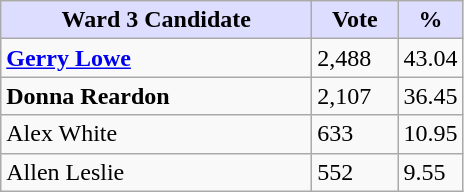<table class="wikitable">
<tr>
<th style="background:#ddf; width:200px;">Ward 3 Candidate</th>
<th style="background:#ddf; width:50px;">Vote</th>
<th style="background:#ddf; width:30px;">%</th>
</tr>
<tr>
<td><strong><a href='#'>Gerry Lowe</a></strong></td>
<td>2,488</td>
<td>43.04</td>
</tr>
<tr>
<td><strong>Donna Reardon</strong></td>
<td>2,107</td>
<td>36.45</td>
</tr>
<tr>
<td>Alex White</td>
<td>633</td>
<td>10.95</td>
</tr>
<tr>
<td>Allen Leslie</td>
<td>552</td>
<td>9.55</td>
</tr>
</table>
